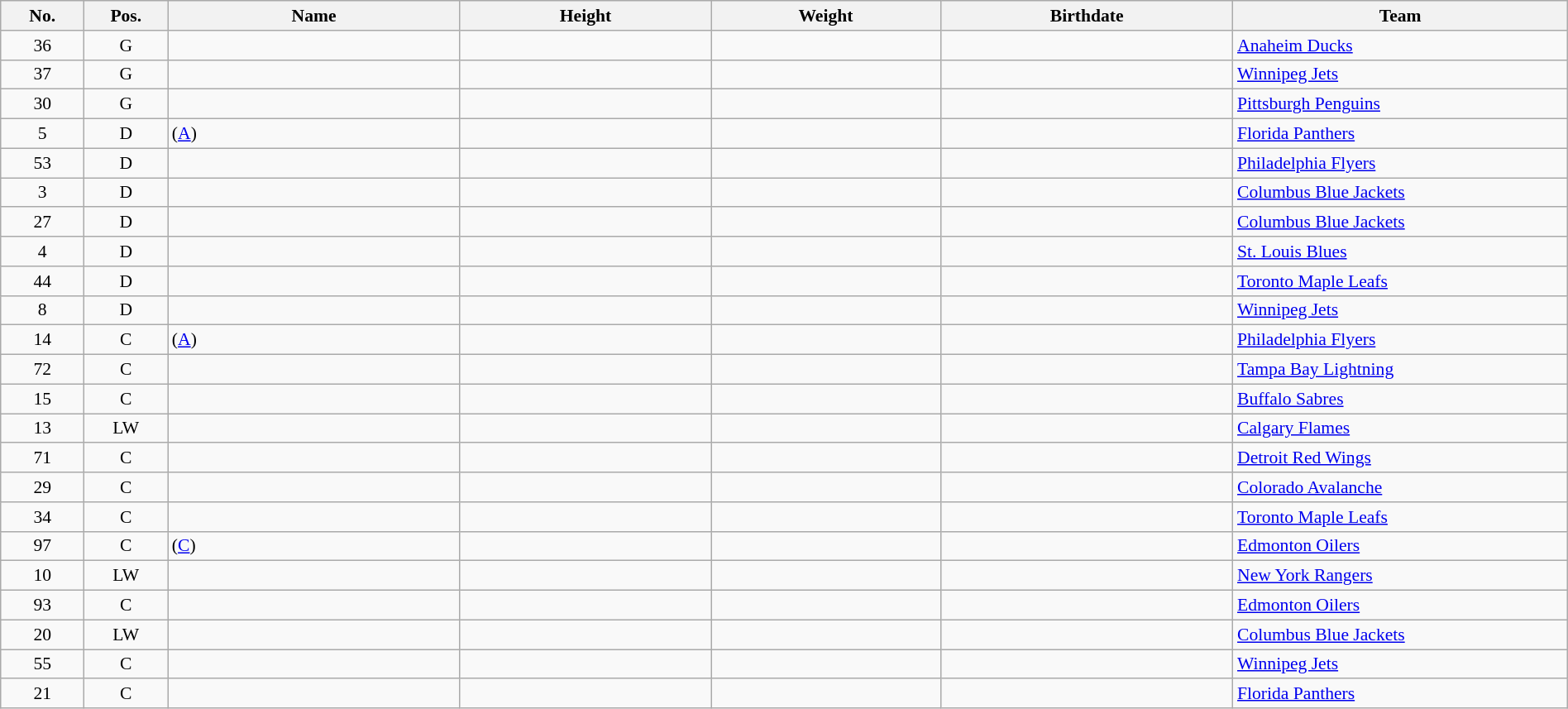<table width="100%" class="wikitable sortable" style="font-size: 90%; text-align: center;">
<tr>
<th style="width:  4%;">No.</th>
<th style="width:  4%;">Pos.</th>
<th style="width: 14%;">Name</th>
<th style="width: 12%;">Height</th>
<th style="width: 11%;">Weight</th>
<th style="width: 14%;">Birthdate</th>
<th style="width: 16%;">Team</th>
</tr>
<tr>
<td>36</td>
<td>G</td>
<td align=left> </td>
<td></td>
<td></td>
<td></td>
<td style="text-align:left;"> <a href='#'>Anaheim Ducks</a></td>
</tr>
<tr>
<td>37</td>
<td>G</td>
<td align=left> </td>
<td></td>
<td></td>
<td></td>
<td style="text-align:left;"> <a href='#'>Winnipeg Jets</a></td>
</tr>
<tr>
<td>30</td>
<td>G</td>
<td align=left> </td>
<td></td>
<td></td>
<td></td>
<td style="text-align:left;"> <a href='#'>Pittsburgh Penguins</a></td>
</tr>
<tr>
<td>5</td>
<td>D</td>
<td align=left>  (<a href='#'>A</a>)</td>
<td></td>
<td></td>
<td></td>
<td style="text-align:left;"> <a href='#'>Florida Panthers</a></td>
</tr>
<tr>
<td>53</td>
<td>D</td>
<td align=left> </td>
<td></td>
<td></td>
<td></td>
<td style="text-align:left;"> <a href='#'>Philadelphia Flyers</a></td>
</tr>
<tr>
<td>3</td>
<td>D</td>
<td align=left> </td>
<td></td>
<td></td>
<td></td>
<td style="text-align:left;"> <a href='#'>Columbus Blue Jackets</a></td>
</tr>
<tr>
<td>27</td>
<td>D</td>
<td align=left> </td>
<td></td>
<td></td>
<td></td>
<td style="text-align:left;"> <a href='#'>Columbus Blue Jackets</a></td>
</tr>
<tr>
<td>4</td>
<td>D</td>
<td align=left> </td>
<td></td>
<td></td>
<td></td>
<td style="text-align:left;"> <a href='#'>St. Louis Blues</a></td>
</tr>
<tr>
<td>44</td>
<td>D</td>
<td align=left> </td>
<td></td>
<td></td>
<td></td>
<td style="text-align:left;"> <a href='#'>Toronto Maple Leafs</a></td>
</tr>
<tr>
<td>8</td>
<td>D</td>
<td align=left> </td>
<td></td>
<td></td>
<td></td>
<td style="text-align:left;"> <a href='#'>Winnipeg Jets</a></td>
</tr>
<tr>
<td>14</td>
<td>C</td>
<td align=left>  (<a href='#'>A</a>)</td>
<td></td>
<td></td>
<td></td>
<td style="text-align:left;"> <a href='#'>Philadelphia Flyers</a></td>
</tr>
<tr>
<td>72</td>
<td>C</td>
<td align=left> </td>
<td></td>
<td></td>
<td></td>
<td style="text-align:left;"> <a href='#'>Tampa Bay Lightning</a></td>
</tr>
<tr>
<td>15</td>
<td>C</td>
<td align=left> </td>
<td></td>
<td></td>
<td></td>
<td style="text-align:left;"> <a href='#'>Buffalo Sabres</a></td>
</tr>
<tr>
<td>13</td>
<td>LW</td>
<td align=left> </td>
<td></td>
<td></td>
<td></td>
<td style="text-align:left;"> <a href='#'>Calgary Flames</a></td>
</tr>
<tr>
<td>71</td>
<td>C</td>
<td align=left> </td>
<td></td>
<td></td>
<td></td>
<td style="text-align:left;"> <a href='#'>Detroit Red Wings</a></td>
</tr>
<tr>
<td>29</td>
<td>C</td>
<td align=left> </td>
<td></td>
<td></td>
<td></td>
<td style="text-align:left;"> <a href='#'>Colorado Avalanche</a></td>
</tr>
<tr>
<td>34</td>
<td>C</td>
<td align=left> </td>
<td></td>
<td></td>
<td></td>
<td style="text-align:left;"> <a href='#'>Toronto Maple Leafs</a></td>
</tr>
<tr>
<td>97</td>
<td>C</td>
<td align=left>  (<a href='#'>C</a>)</td>
<td></td>
<td></td>
<td></td>
<td style="text-align:left;"> <a href='#'>Edmonton Oilers</a></td>
</tr>
<tr>
<td>10</td>
<td>LW</td>
<td align=left> </td>
<td></td>
<td></td>
<td></td>
<td style="text-align:left;"> <a href='#'>New York Rangers</a></td>
</tr>
<tr>
<td>93</td>
<td>C</td>
<td align=left> </td>
<td></td>
<td></td>
<td></td>
<td style="text-align:left;"> <a href='#'>Edmonton Oilers</a></td>
</tr>
<tr>
<td>20</td>
<td>LW</td>
<td align=left> </td>
<td></td>
<td></td>
<td></td>
<td style="text-align:left;"> <a href='#'>Columbus Blue Jackets</a></td>
</tr>
<tr>
<td>55</td>
<td>C</td>
<td align=left> </td>
<td></td>
<td></td>
<td></td>
<td style="text-align:left;"> <a href='#'>Winnipeg Jets</a></td>
</tr>
<tr>
<td>21</td>
<td>C</td>
<td align=left> </td>
<td></td>
<td></td>
<td></td>
<td style="text-align:left;"> <a href='#'>Florida Panthers</a></td>
</tr>
</table>
